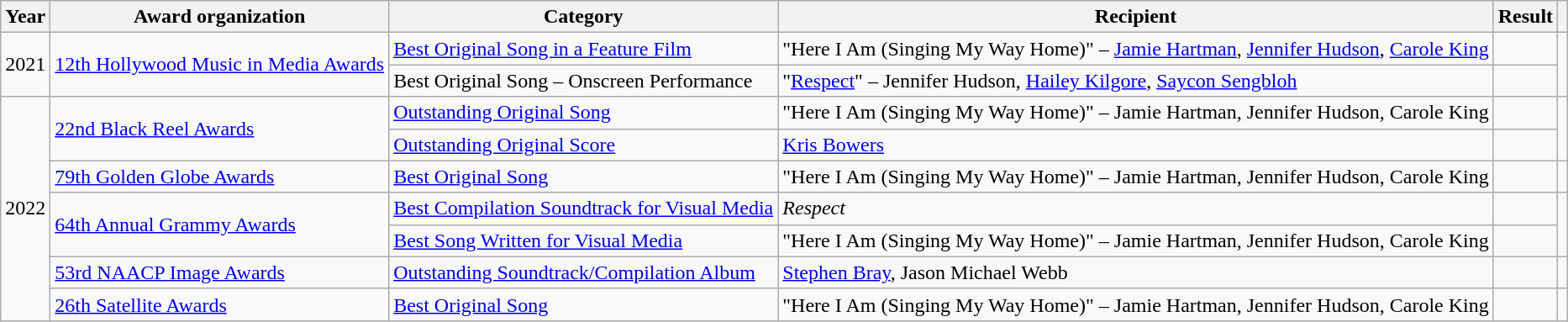<table class="wikitable">
<tr>
<th>Year</th>
<th>Award organization</th>
<th>Category</th>
<th>Recipient</th>
<th>Result</th>
<th></th>
</tr>
<tr>
<td rowspan="2">2021</td>
<td rowspan="2"><a href='#'>12th Hollywood Music in Media Awards</a></td>
<td><a href='#'>Best Original Song in a Feature Film</a></td>
<td>"Here I Am (Singing My Way Home)" – <a href='#'>Jamie Hartman</a>, <a href='#'>Jennifer Hudson</a>, <a href='#'>Carole King</a></td>
<td></td>
<td rowspan="2"><br></td>
</tr>
<tr>
<td>Best Original Song – Onscreen Performance</td>
<td>"<a href='#'>Respect</a>" – Jennifer Hudson, <a href='#'>Hailey Kilgore</a>, <a href='#'>Saycon Sengbloh</a></td>
<td></td>
</tr>
<tr>
<td rowspan="7">2022</td>
<td rowspan="2"><a href='#'>22nd Black Reel Awards</a></td>
<td><a href='#'>Outstanding Original Song</a></td>
<td>"Here I Am (Singing My Way Home)" – Jamie Hartman, Jennifer Hudson, Carole King</td>
<td></td>
<td rowspan="2"></td>
</tr>
<tr>
<td><a href='#'>Outstanding Original Score</a></td>
<td><a href='#'>Kris Bowers</a></td>
<td></td>
</tr>
<tr>
<td><a href='#'>79th Golden Globe Awards</a></td>
<td><a href='#'>Best Original Song</a></td>
<td>"Here I Am (Singing My Way Home)" – Jamie Hartman, Jennifer Hudson, Carole King</td>
<td></td>
<td><br></td>
</tr>
<tr>
<td rowspan="2"><a href='#'>64th Annual Grammy Awards</a></td>
<td><a href='#'>Best Compilation Soundtrack for Visual Media</a></td>
<td><em>Respect</em></td>
<td></td>
<td rowspan="2"></td>
</tr>
<tr>
<td><a href='#'>Best Song Written for Visual Media</a></td>
<td>"Here I Am (Singing My Way Home)" – Jamie Hartman, Jennifer Hudson, Carole King</td>
<td></td>
</tr>
<tr>
<td><a href='#'>53rd NAACP Image Awards</a></td>
<td><a href='#'>Outstanding Soundtrack/Compilation Album</a></td>
<td><a href='#'>Stephen Bray</a>, Jason Michael Webb</td>
<td></td>
<td></td>
</tr>
<tr>
<td><a href='#'>26th Satellite Awards</a></td>
<td><a href='#'>Best Original Song</a></td>
<td>"Here I Am (Singing My Way Home)" – Jamie Hartman, Jennifer Hudson, Carole King</td>
<td></td>
<td><br></td>
</tr>
</table>
